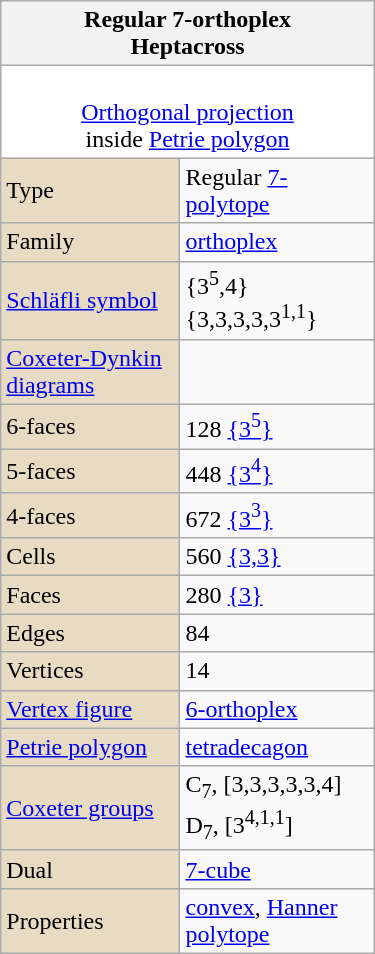<table class="wikitable" align="right" style="margin-left:10px" width="250">
<tr>
<th bgcolor=#e7dcc3 colspan=2>Regular 7-orthoplex<br>Heptacross</th>
</tr>
<tr>
<td bgcolor=#ffffff align=center colspan=2><br><a href='#'>Orthogonal projection</a><br>inside <a href='#'>Petrie polygon</a></td>
</tr>
<tr>
<td bgcolor=#e7dcc3>Type</td>
<td>Regular <a href='#'>7-polytope</a></td>
</tr>
<tr>
<td bgcolor=#e7dcc3>Family</td>
<td><a href='#'>orthoplex</a></td>
</tr>
<tr>
<td bgcolor=#e7dcc3><a href='#'>Schläfli symbol</a></td>
<td>{3<sup>5</sup>,4}<br>{3,3,3,3,3<sup>1,1</sup>}</td>
</tr>
<tr>
<td bgcolor=#e7dcc3><a href='#'>Coxeter-Dynkin diagrams</a></td>
<td><br></td>
</tr>
<tr>
<td bgcolor=#e7dcc3>6-faces</td>
<td>128 <a href='#'>{3<sup>5</sup>}</a> </td>
</tr>
<tr>
<td bgcolor=#e7dcc3>5-faces</td>
<td>448 <a href='#'>{3<sup>4</sup>}</a> </td>
</tr>
<tr>
<td bgcolor=#e7dcc3>4-faces</td>
<td>672 <a href='#'>{3<sup>3</sup>}</a> </td>
</tr>
<tr>
<td bgcolor=#e7dcc3>Cells</td>
<td>560 <a href='#'>{3,3}</a> </td>
</tr>
<tr>
<td bgcolor=#e7dcc3>Faces</td>
<td>280 <a href='#'>{3}</a></td>
</tr>
<tr>
<td bgcolor=#e7dcc3>Edges</td>
<td>84</td>
</tr>
<tr>
<td bgcolor=#e7dcc3>Vertices</td>
<td>14</td>
</tr>
<tr>
<td bgcolor=#e7dcc3><a href='#'>Vertex figure</a></td>
<td><a href='#'>6-orthoplex</a></td>
</tr>
<tr>
<td bgcolor=#e7dcc3><a href='#'>Petrie polygon</a></td>
<td><a href='#'>tetradecagon</a></td>
</tr>
<tr>
<td bgcolor=#e7dcc3><a href='#'>Coxeter groups</a></td>
<td>C<sub>7</sub>, [3,3,3,3,3,4]<br>D<sub>7</sub>, [3<sup>4,1,1</sup>]</td>
</tr>
<tr>
<td bgcolor=#e7dcc3>Dual</td>
<td><a href='#'>7-cube</a></td>
</tr>
<tr>
<td bgcolor=#e7dcc3>Properties</td>
<td><a href='#'>convex</a>, <a href='#'>Hanner polytope</a></td>
</tr>
</table>
